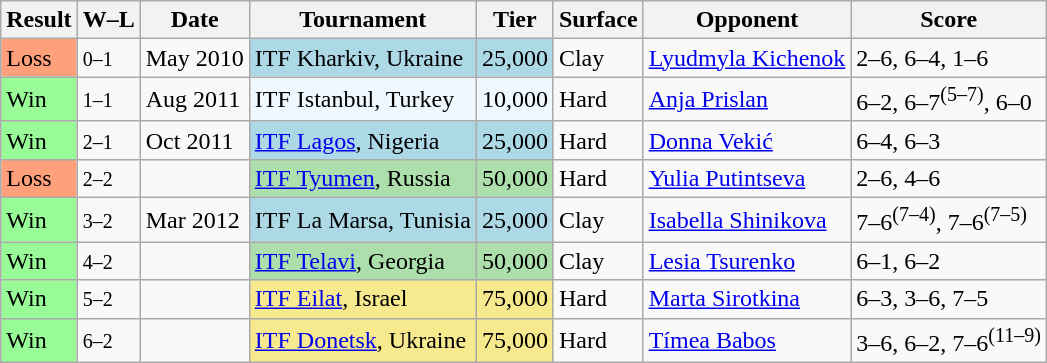<table class="sortable wikitable">
<tr>
<th>Result</th>
<th class="unsortable">W–L</th>
<th>Date</th>
<th>Tournament</th>
<th>Tier</th>
<th>Surface</th>
<th>Opponent</th>
<th class="unsortable">Score</th>
</tr>
<tr>
<td bgcolor=ffa07a>Loss</td>
<td><small>0–1</small></td>
<td>May 2010</td>
<td style="background:lightblue;">ITF Kharkiv, Ukraine</td>
<td style="background:lightblue;">25,000</td>
<td>Clay</td>
<td> <a href='#'>Lyudmyla Kichenok</a></td>
<td>2–6, 6–4, 1–6</td>
</tr>
<tr>
<td bgcolor=98fb98>Win</td>
<td><small>1–1</small></td>
<td>Aug 2011</td>
<td style="background:#f0f8ff;">ITF Istanbul, Turkey</td>
<td style="background:#f0f8ff;">10,000</td>
<td>Hard</td>
<td> <a href='#'>Anja Prislan</a></td>
<td>6–2, 6–7<sup>(5–7)</sup>, 6–0</td>
</tr>
<tr>
<td bgcolor=98fb98>Win</td>
<td><small>2–1</small></td>
<td>Oct 2011</td>
<td style="background:lightblue;"><a href='#'>ITF Lagos</a>, Nigeria</td>
<td style="background:lightblue;">25,000</td>
<td>Hard</td>
<td> <a href='#'>Donna Vekić</a></td>
<td>6–4, 6–3</td>
</tr>
<tr>
<td bgcolor=ffa07a>Loss</td>
<td><small>2–2</small></td>
<td><a href='#'></a></td>
<td style="background:#ADDFAD;"><a href='#'>ITF Tyumen</a>, Russia</td>
<td style="background:#ADDFAD;">50,000</td>
<td>Hard</td>
<td> <a href='#'>Yulia Putintseva</a></td>
<td>2–6, 4–6</td>
</tr>
<tr>
<td bgcolor=98fb98>Win</td>
<td><small>3–2</small></td>
<td>Mar 2012</td>
<td style="background:lightblue;">ITF La Marsa, Tunisia</td>
<td style="background:lightblue;">25,000</td>
<td>Clay</td>
<td> <a href='#'>Isabella Shinikova</a></td>
<td>7–6<sup>(7–4)</sup>, 7–6<sup>(7–5)</sup></td>
</tr>
<tr>
<td bgcolor=98fb98>Win</td>
<td><small>4–2</small></td>
<td><a href='#'></a></td>
<td style="background:#ADDFAD;"><a href='#'>ITF Telavi</a>, Georgia</td>
<td style="background:#ADDFAD;">50,000</td>
<td>Clay</td>
<td> <a href='#'>Lesia Tsurenko</a></td>
<td>6–1, 6–2</td>
</tr>
<tr>
<td bgcolor=98fb98>Win</td>
<td><small>5–2</small></td>
<td><a href='#'></a></td>
<td style="background:#F7E98E;"><a href='#'>ITF Eilat</a>, Israel</td>
<td style="background:#F7E98E;">75,000</td>
<td>Hard</td>
<td> <a href='#'>Marta Sirotkina</a></td>
<td>6–3, 3–6, 7–5</td>
</tr>
<tr>
<td bgcolor=98fb98>Win</td>
<td><small>6–2</small></td>
<td><a href='#'></a></td>
<td style="background:#F7E98E;"><a href='#'>ITF Donetsk</a>, Ukraine</td>
<td style="background:#F7E98E;">75,000</td>
<td>Hard</td>
<td> <a href='#'>Tímea Babos</a></td>
<td>3–6, 6–2, 7–6<sup>(11–9)</sup></td>
</tr>
</table>
